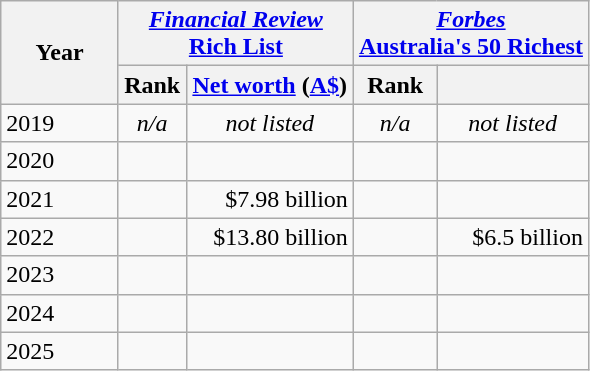<table class="wikitable">
<tr>
<th rowspan=2>Year</th>
<th colspan=2 width=40%><em><a href='#'>Financial Review</a></em><br><a href='#'>Rich List</a></th>
<th colspan=2 width=40%><em><a href='#'>Forbes</a></em><br><a href='#'>Australia's 50 Richest</a></th>
</tr>
<tr>
<th>Rank</th>
<th><a href='#'>Net worth</a> (<a href='#'>A$</a>)</th>
<th>Rank</th>
<th></th>
</tr>
<tr>
<td>2019</td>
<td align="center"><em>n/a</em></td>
<td align="center"><em>not listed</em></td>
<td align="center"><em>n/a</em></td>
<td align="center"><em>not listed</em></td>
</tr>
<tr>
<td>2020</td>
<td align="center"></td>
<td align="right"></td>
<td align="center"></td>
<td align="right"></td>
</tr>
<tr>
<td>2021</td>
<td align="center"></td>
<td align="right">$7.98 billion </td>
<td align="center"></td>
<td align="right"></td>
</tr>
<tr>
<td>2022</td>
<td align="center"></td>
<td align="right">$13.80 billion </td>
<td align="center"></td>
<td align="right">$6.5 billion</td>
</tr>
<tr>
<td>2023</td>
<td align="center"> </td>
<td align="right"></td>
<td align="center"></td>
<td align="right"></td>
</tr>
<tr>
<td>2024</td>
<td align="center"> </td>
<td align="right"></td>
<td align="center"></td>
<td align="right"></td>
</tr>
<tr>
<td>2025</td>
<td align="center"> </td>
<td align="right"></td>
<td align="center"></td>
<td align="right"></td>
</tr>
</table>
